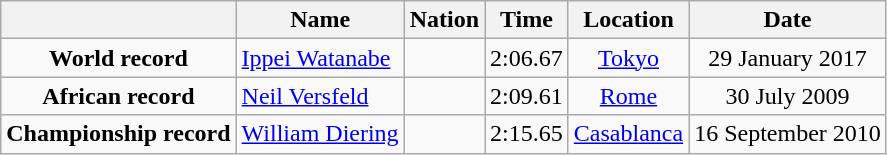<table class=wikitable style=text-align:center>
<tr>
<th></th>
<th>Name</th>
<th>Nation</th>
<th>Time</th>
<th>Location</th>
<th>Date</th>
</tr>
<tr>
<td><strong>World record</strong></td>
<td align=left><a href='#'>Ippei Watanabe</a></td>
<td align=left></td>
<td align=left>2:06.67</td>
<td><a href='#'>Tokyo</a></td>
<td>29 January 2017</td>
</tr>
<tr>
<td><strong>African record</strong></td>
<td align=left><a href='#'>Neil Versfeld</a></td>
<td align=left></td>
<td align=left>2:09.61</td>
<td><a href='#'>Rome</a></td>
<td>30 July 2009</td>
</tr>
<tr>
<td><strong>Championship record</strong></td>
<td align=left><a href='#'>William Diering</a></td>
<td align=left></td>
<td align=left>2:15.65</td>
<td><a href='#'>Casablanca</a></td>
<td>16 September 2010</td>
</tr>
</table>
